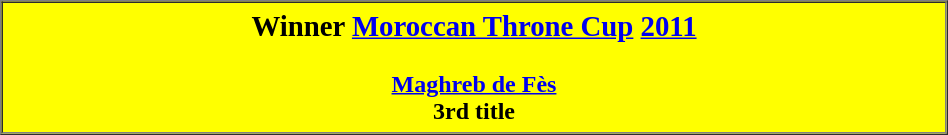<table border=1 cellspacing=0 cellpadding=5 align=center width=50%>
<tr>
<td bgcolor=yellow align=center><strong><big>Winner <a href='#'>Moroccan Throne Cup</a> <a href='#'>2011</a></big></strong><br><br><strong><a href='#'>Maghreb de Fès</a></strong><br><strong>3rd title</strong></td>
</tr>
</table>
